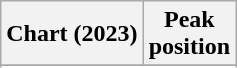<table class="wikitable sortable plainrowheaders" style="text-align:center;">
<tr>
<th scope="col">Chart (2023)</th>
<th scope="col">Peak<br>position</th>
</tr>
<tr>
</tr>
<tr>
</tr>
<tr>
</tr>
<tr>
</tr>
</table>
